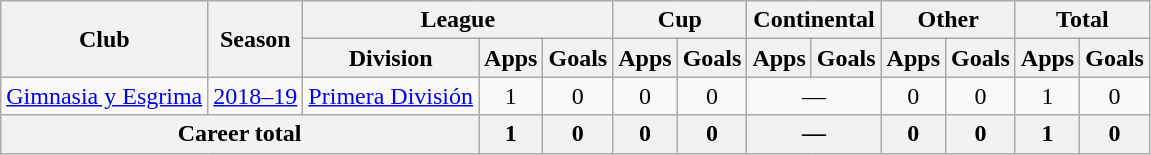<table class="wikitable" style="text-align:center">
<tr>
<th rowspan="2">Club</th>
<th rowspan="2">Season</th>
<th colspan="3">League</th>
<th colspan="2">Cup</th>
<th colspan="2">Continental</th>
<th colspan="2">Other</th>
<th colspan="2">Total</th>
</tr>
<tr>
<th>Division</th>
<th>Apps</th>
<th>Goals</th>
<th>Apps</th>
<th>Goals</th>
<th>Apps</th>
<th>Goals</th>
<th>Apps</th>
<th>Goals</th>
<th>Apps</th>
<th>Goals</th>
</tr>
<tr>
<td rowspan="1"><a href='#'>Gimnasia y Esgrima</a></td>
<td><a href='#'>2018–19</a></td>
<td rowspan="1"><a href='#'>Primera División</a></td>
<td>1</td>
<td>0</td>
<td>0</td>
<td>0</td>
<td colspan="2">—</td>
<td>0</td>
<td>0</td>
<td>1</td>
<td>0</td>
</tr>
<tr>
<th colspan="3">Career total</th>
<th>1</th>
<th>0</th>
<th>0</th>
<th>0</th>
<th colspan="2">—</th>
<th>0</th>
<th>0</th>
<th>1</th>
<th>0</th>
</tr>
</table>
